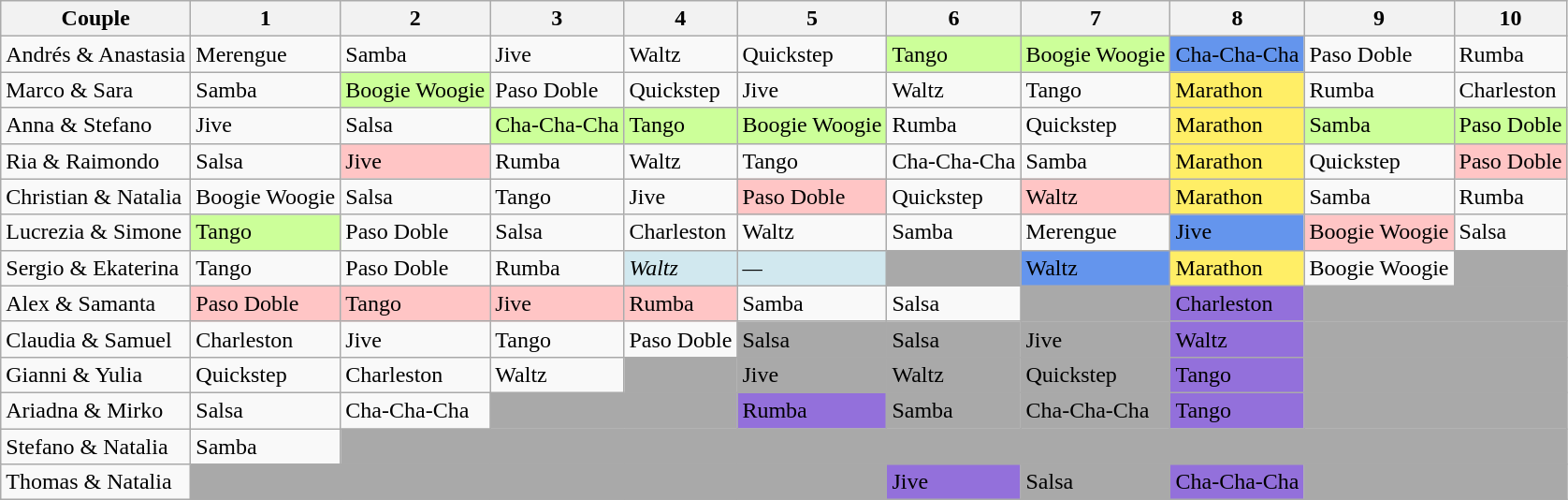<table class="wikitable" align="center">
<tr>
<th>Couple</th>
<th>1</th>
<th>2</th>
<th>3</th>
<th>4</th>
<th>5</th>
<th>6</th>
<th>7</th>
<th>8</th>
<th>9</th>
<th colspan=2>10</th>
</tr>
<tr>
<td>Andrés & Anastasia</td>
<td>Merengue</td>
<td>Samba</td>
<td>Jive</td>
<td>Waltz</td>
<td>Quickstep</td>
<td bgcolor="#ccff99">Tango</td>
<td bgcolor="#ccff99">Boogie Woogie</td>
<td style="background:cornflowerblue;">Cha-Cha-Cha</td>
<td>Paso Doble</td>
<td>Rumba</td>
</tr>
<tr>
<td>Marco & Sara</td>
<td>Samba</td>
<td bgcolor="#ccff99">Boogie Woogie</td>
<td>Paso Doble</td>
<td>Quickstep</td>
<td>Jive</td>
<td>Waltz</td>
<td>Tango</td>
<td bgcolor="ffee66">Marathon</td>
<td>Rumba</td>
<td>Charleston</td>
</tr>
<tr>
<td>Anna & Stefano</td>
<td>Jive</td>
<td>Salsa</td>
<td bgcolor="#ccff99">Cha-Cha-Cha</td>
<td bgcolor="#ccff99">Tango</td>
<td bgcolor="#ccff99">Boogie Woogie</td>
<td>Rumba</td>
<td>Quickstep</td>
<td bgcolor="ffee66">Marathon</td>
<td bgcolor="#ccff99">Samba</td>
<td bgcolor="#ccff99">Paso Doble</td>
</tr>
<tr>
<td>Ria & Raimondo</td>
<td>Salsa</td>
<td bgcolor="#ffc5c5">Jive</td>
<td>Rumba</td>
<td>Waltz</td>
<td>Tango</td>
<td>Cha-Cha-Cha</td>
<td>Samba</td>
<td bgcolor="ffee66">Marathon</td>
<td>Quickstep</td>
<td bgcolor="#ffc5c5">Paso Doble</td>
</tr>
<tr>
<td>Christian & Natalia</td>
<td>Boogie Woogie</td>
<td>Salsa</td>
<td>Tango</td>
<td>Jive</td>
<td bgcolor="#ffc5c5">Paso Doble</td>
<td>Quickstep</td>
<td bgcolor="#ffc5c5">Waltz</td>
<td bgcolor="ffee66">Marathon</td>
<td>Samba</td>
<td>Rumba</td>
</tr>
<tr>
<td>Lucrezia & Simone</td>
<td bgcolor="#ccff99">Tango</td>
<td>Paso Doble</td>
<td>Salsa</td>
<td>Charleston</td>
<td>Waltz</td>
<td>Samba</td>
<td>Merengue</td>
<td style="background:cornflowerblue;">Jive</td>
<td bgcolor="#ffc5c5">Boogie Woogie</td>
<td>Salsa</td>
</tr>
<tr>
<td>Sergio & Ekaterina</td>
<td>Tango</td>
<td>Paso Doble</td>
<td>Rumba</td>
<td style="background:#D1E8EF;"><em>Waltz</em></td>
<td style="background:#D1E8EF;"><em>—</em></td>
<td bgcolor="darkgray" colspan="1"></td>
<td style="background:cornflowerblue;">Waltz</td>
<td bgcolor="ffee66">Marathon</td>
<td>Boogie Woogie</td>
<td bgcolor="darkgray" colspan="20"></td>
</tr>
<tr>
<td>Alex & Samanta</td>
<td bgcolor="#ffc5c5">Paso Doble</td>
<td bgcolor="#ffc5c5">Tango</td>
<td bgcolor="#ffc5c5">Jive</td>
<td bgcolor="#ffc5c5">Rumba</td>
<td>Samba</td>
<td>Salsa</td>
<td bgcolor="darkgray"></td>
<td bgcolor="mediumpurple">Charleston</td>
<td bgcolor="darkgray" colspan="20"></td>
</tr>
<tr>
<td>Claudia & Samuel</td>
<td>Charleston</td>
<td>Jive</td>
<td>Tango</td>
<td>Paso Doble</td>
<td bgcolor="darkgray">Salsa</td>
<td bgcolor="darkgray">Salsa</td>
<td bgcolor="darkgray">Jive</td>
<td bgcolor="mediumpurple">Waltz</td>
<td bgcolor="darkgray" colspan="20"></td>
</tr>
<tr>
<td>Gianni & Yulia</td>
<td>Quickstep</td>
<td>Charleston</td>
<td>Waltz</td>
<td bgcolor="darkgray" colspan="1"></td>
<td bgcolor="darkgray">Jive</td>
<td bgcolor="darkgray">Waltz</td>
<td bgcolor="darkgray">Quickstep</td>
<td bgcolor="mediumpurple">Tango</td>
<td bgcolor="darkgray" colspan="20"></td>
</tr>
<tr>
<td>Ariadna & Mirko</td>
<td>Salsa</td>
<td>Cha-Cha-Cha</td>
<td bgcolor="darkgray" colspan="2"></td>
<td bgcolor="mediumpurple">Rumba</td>
<td bgcolor="darkgray">Samba</td>
<td bgcolor="darkgray">Cha-Cha-Cha</td>
<td bgcolor="mediumpurple">Tango</td>
<td bgcolor="darkgray" colspan="20"></td>
</tr>
<tr>
<td>Stefano & Natalia</td>
<td>Samba</td>
<td bgcolor="darkgray" colspan="20"></td>
</tr>
<tr>
<td>Thomas & Natalia</td>
<td bgcolor="darkgray" colspan="5"></td>
<td bgcolor="mediumpurple">Jive</td>
<td bgcolor="darkgray">Salsa</td>
<td bgcolor="mediumpurple">Cha-Cha-Cha</td>
<td bgcolor="darkgray" colspan="20"></td>
</tr>
</table>
